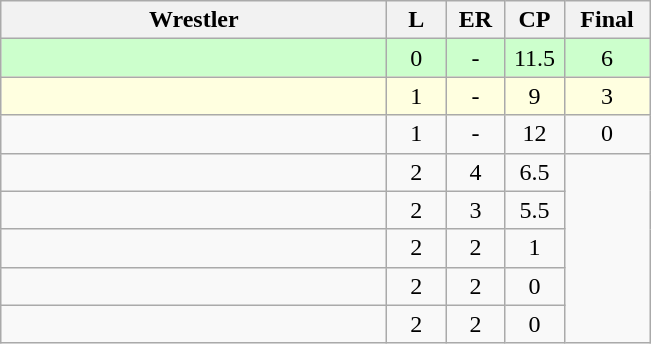<table class="wikitable" style="text-align: center;" |>
<tr>
<th width="250">Wrestler</th>
<th width="32">L</th>
<th width="32">ER</th>
<th width="32">CP</th>
<th width="50">Final</th>
</tr>
<tr bgcolor="ccffcc">
<td style="text-align:left;"></td>
<td>0</td>
<td>-</td>
<td>11.5</td>
<td>6</td>
</tr>
<tr bgcolor="lightyellow">
<td style="text-align:left;"></td>
<td>1</td>
<td>-</td>
<td>9</td>
<td>3</td>
</tr>
<tr>
<td style="text-align:left;"></td>
<td>1</td>
<td>-</td>
<td>12</td>
<td>0</td>
</tr>
<tr>
<td style="text-align:left;"></td>
<td>2</td>
<td>4</td>
<td>6.5</td>
</tr>
<tr>
<td style="text-align:left;"></td>
<td>2</td>
<td>3</td>
<td>5.5</td>
</tr>
<tr>
<td style="text-align:left;"></td>
<td>2</td>
<td>2</td>
<td>1</td>
</tr>
<tr>
<td style="text-align:left;"></td>
<td>2</td>
<td>2</td>
<td>0</td>
</tr>
<tr>
<td style="text-align:left;"></td>
<td>2</td>
<td>2</td>
<td>0</td>
</tr>
</table>
